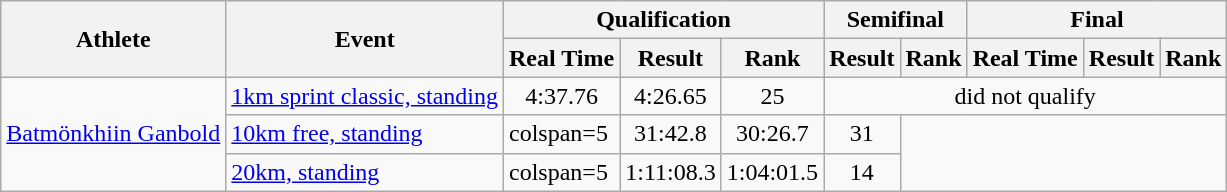<table class="wikitable" style="font-size:100%">
<tr>
<th rowspan="2">Athlete</th>
<th rowspan="2">Event</th>
<th colspan="3">Qualification</th>
<th colspan="2">Semifinal</th>
<th colspan="3">Final</th>
</tr>
<tr>
<th>Real Time</th>
<th>Result</th>
<th>Rank</th>
<th>Result</th>
<th>Rank</th>
<th>Real Time</th>
<th>Result</th>
<th>Rank</th>
</tr>
<tr>
<td rowspan=3><a href='#'>Batmönkhiin Ganbold</a></td>
<td><a href='#'>1km sprint classic, standing</a></td>
<td align="center">4:37.76</td>
<td align="center">4:26.65</td>
<td align="center">25</td>
<td colspan=5 align="center">did not qualify</td>
</tr>
<tr>
<td><a href='#'>10km free, standing</a></td>
<td>colspan=5 </td>
<td align="center">31:42.8</td>
<td align="center">30:26.7</td>
<td align="center">31</td>
</tr>
<tr>
<td><a href='#'>20km, standing</a></td>
<td>colspan=5 </td>
<td align="center">1:11:08.3</td>
<td align="center">1:04:01.5</td>
<td align="center">14</td>
</tr>
</table>
